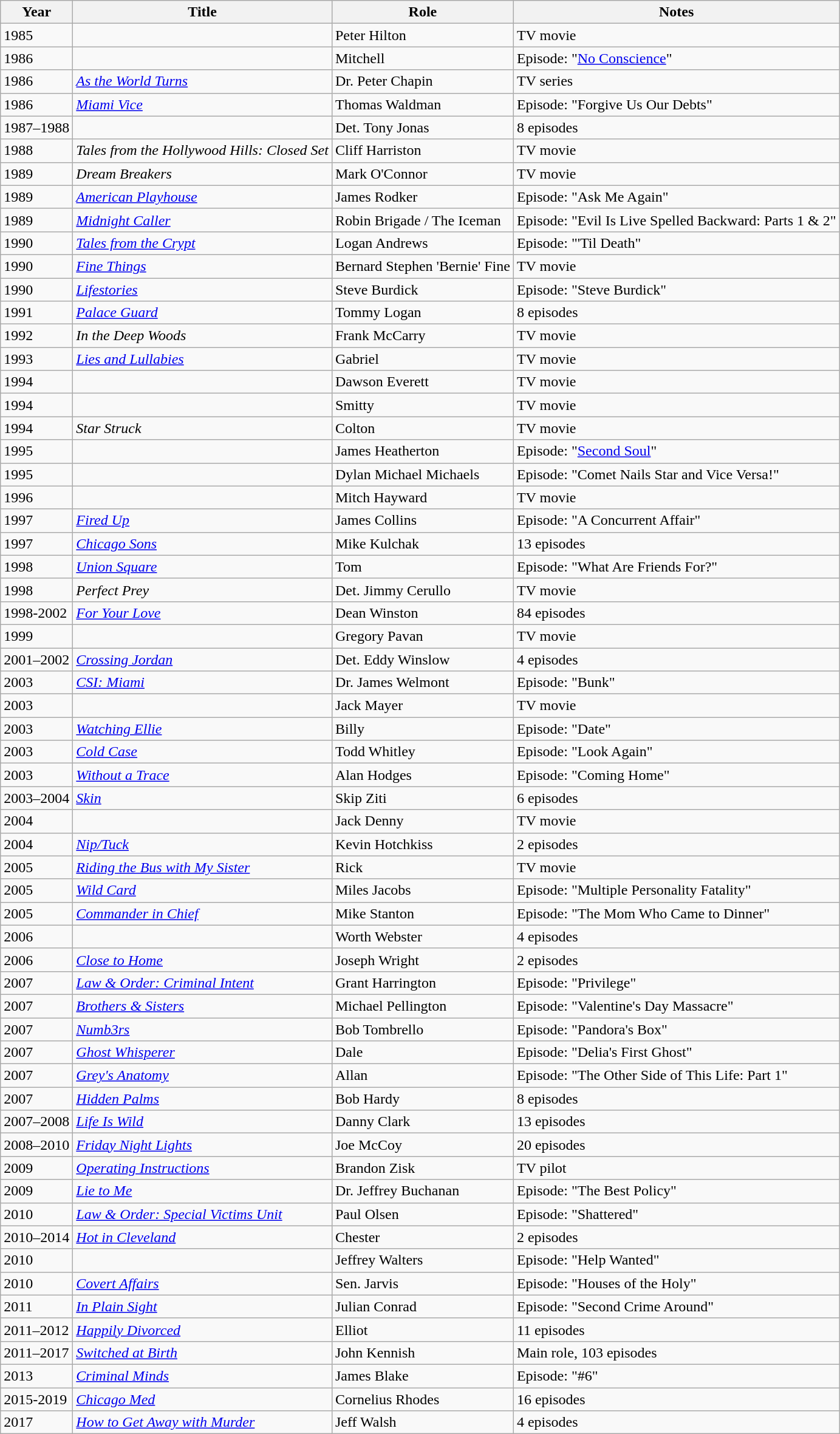<table class="wikitable sortable">
<tr>
<th>Year</th>
<th>Title</th>
<th>Role</th>
<th class="unsortable">Notes</th>
</tr>
<tr>
<td>1985</td>
<td><em></em></td>
<td>Peter Hilton</td>
<td>TV movie</td>
</tr>
<tr>
<td>1986</td>
<td><em></em></td>
<td>Mitchell</td>
<td>Episode: "<a href='#'>No Conscience</a>"</td>
</tr>
<tr>
<td>1986</td>
<td><em><a href='#'>As the World Turns</a></em></td>
<td>Dr. Peter Chapin</td>
<td>TV series</td>
</tr>
<tr>
<td>1986</td>
<td><em><a href='#'>Miami Vice</a></em></td>
<td>Thomas Waldman</td>
<td>Episode: "Forgive Us Our Debts"</td>
</tr>
<tr>
<td>1987–1988</td>
<td><em></em></td>
<td>Det. Tony Jonas</td>
<td>8 episodes</td>
</tr>
<tr>
<td>1988</td>
<td><em>Tales from the Hollywood Hills: Closed Set</em></td>
<td>Cliff Harriston</td>
<td>TV movie</td>
</tr>
<tr>
<td>1989</td>
<td><em>Dream Breakers</em></td>
<td>Mark O'Connor</td>
<td>TV movie</td>
</tr>
<tr>
<td>1989</td>
<td><em><a href='#'>American Playhouse</a></em></td>
<td>James Rodker</td>
<td>Episode: "Ask Me Again"</td>
</tr>
<tr>
<td>1989</td>
<td><em><a href='#'>Midnight Caller</a></em></td>
<td>Robin Brigade / The Iceman</td>
<td>Episode: "Evil Is Live Spelled Backward: Parts 1 & 2"</td>
</tr>
<tr>
<td>1990</td>
<td><em><a href='#'>Tales from the Crypt</a></em></td>
<td>Logan Andrews</td>
<td>Episode: "'Til Death"</td>
</tr>
<tr>
<td>1990</td>
<td><em><a href='#'>Fine Things</a></em></td>
<td>Bernard Stephen 'Bernie' Fine</td>
<td>TV movie</td>
</tr>
<tr>
<td>1990</td>
<td><em><a href='#'>Lifestories</a></em></td>
<td>Steve Burdick</td>
<td>Episode: "Steve Burdick"</td>
</tr>
<tr>
<td>1991</td>
<td><em><a href='#'>Palace Guard</a></em></td>
<td>Tommy Logan</td>
<td>8 episodes</td>
</tr>
<tr>
<td>1992</td>
<td><em>In the Deep Woods</em></td>
<td>Frank McCarry</td>
<td>TV movie</td>
</tr>
<tr>
<td>1993</td>
<td><em><a href='#'>Lies and Lullabies</a></em></td>
<td>Gabriel</td>
<td>TV movie</td>
</tr>
<tr>
<td>1994</td>
<td><em></em></td>
<td>Dawson Everett</td>
<td>TV movie</td>
</tr>
<tr>
<td>1994</td>
<td><em></em></td>
<td>Smitty</td>
<td>TV movie</td>
</tr>
<tr>
<td>1994</td>
<td><em>Star Struck</em></td>
<td>Colton</td>
<td>TV movie</td>
</tr>
<tr>
<td>1995</td>
<td><em></em></td>
<td>James Heatherton</td>
<td>Episode: "<a href='#'>Second Soul</a>"</td>
</tr>
<tr>
<td>1995</td>
<td><em></em></td>
<td>Dylan Michael Michaels</td>
<td>Episode: "Comet Nails Star and Vice Versa!"</td>
</tr>
<tr>
<td>1996</td>
<td><em></em></td>
<td>Mitch Hayward</td>
<td>TV movie</td>
</tr>
<tr>
<td>1997</td>
<td><em><a href='#'>Fired Up</a></em></td>
<td>James Collins</td>
<td>Episode: "A Concurrent Affair"</td>
</tr>
<tr>
<td>1997</td>
<td><em><a href='#'>Chicago Sons</a></em></td>
<td>Mike Kulchak</td>
<td>13 episodes</td>
</tr>
<tr>
<td>1998</td>
<td><em><a href='#'>Union Square</a></em></td>
<td>Tom</td>
<td>Episode: "What Are Friends For?"</td>
</tr>
<tr>
<td>1998</td>
<td><em>Perfect Prey</em></td>
<td>Det. Jimmy Cerullo</td>
<td>TV movie</td>
</tr>
<tr>
<td>1998-2002</td>
<td><em><a href='#'>For Your Love</a></em></td>
<td>Dean Winston</td>
<td>84 episodes</td>
</tr>
<tr>
<td>1999</td>
<td><em></em></td>
<td>Gregory Pavan</td>
<td>TV movie</td>
</tr>
<tr>
<td>2001–2002</td>
<td><em><a href='#'>Crossing Jordan</a></em></td>
<td>Det. Eddy Winslow</td>
<td>4 episodes</td>
</tr>
<tr>
<td>2003</td>
<td><em><a href='#'>CSI: Miami</a></em></td>
<td>Dr. James Welmont</td>
<td>Episode: "Bunk"</td>
</tr>
<tr>
<td>2003</td>
<td><em></em></td>
<td>Jack Mayer</td>
<td>TV movie</td>
</tr>
<tr>
<td>2003</td>
<td><em><a href='#'>Watching Ellie</a></em></td>
<td>Billy</td>
<td>Episode: "Date"</td>
</tr>
<tr>
<td>2003</td>
<td><em><a href='#'>Cold Case</a></em></td>
<td>Todd Whitley</td>
<td>Episode: "Look Again"</td>
</tr>
<tr>
<td>2003</td>
<td><em><a href='#'>Without a Trace</a></em></td>
<td>Alan Hodges</td>
<td>Episode: "Coming Home"</td>
</tr>
<tr>
<td>2003–2004</td>
<td><em><a href='#'>Skin</a></em></td>
<td>Skip Ziti</td>
<td>6 episodes</td>
</tr>
<tr>
<td>2004</td>
<td><em></em></td>
<td>Jack Denny</td>
<td>TV movie</td>
</tr>
<tr>
<td>2004</td>
<td><em><a href='#'>Nip/Tuck</a></em></td>
<td>Kevin Hotchkiss</td>
<td>2 episodes</td>
</tr>
<tr>
<td>2005</td>
<td><em><a href='#'>Riding the Bus with My Sister</a></em></td>
<td>Rick</td>
<td>TV movie</td>
</tr>
<tr>
<td>2005</td>
<td><em><a href='#'>Wild Card</a></em></td>
<td>Miles Jacobs</td>
<td>Episode: "Multiple Personality Fatality"</td>
</tr>
<tr>
<td>2005</td>
<td><em><a href='#'>Commander in Chief</a></em></td>
<td>Mike Stanton</td>
<td>Episode: "The Mom Who Came to Dinner"</td>
</tr>
<tr>
<td>2006</td>
<td><em></em></td>
<td>Worth Webster</td>
<td>4 episodes</td>
</tr>
<tr>
<td>2006</td>
<td><em><a href='#'>Close to Home</a></em></td>
<td>Joseph Wright</td>
<td>2 episodes</td>
</tr>
<tr>
<td>2007</td>
<td><em><a href='#'>Law & Order: Criminal Intent</a></em></td>
<td>Grant Harrington</td>
<td>Episode: "Privilege"</td>
</tr>
<tr>
<td>2007</td>
<td><em><a href='#'>Brothers & Sisters</a></em></td>
<td>Michael Pellington</td>
<td>Episode: "Valentine's Day Massacre"</td>
</tr>
<tr>
<td>2007</td>
<td><em><a href='#'>Numb3rs</a></em></td>
<td>Bob Tombrello</td>
<td>Episode: "Pandora's Box"</td>
</tr>
<tr>
<td>2007</td>
<td><em><a href='#'>Ghost Whisperer</a></em></td>
<td>Dale</td>
<td>Episode: "Delia's First Ghost"</td>
</tr>
<tr>
<td>2007</td>
<td><em><a href='#'>Grey's Anatomy</a></em></td>
<td>Allan</td>
<td>Episode: "The Other Side of This Life: Part 1"</td>
</tr>
<tr>
<td>2007</td>
<td><em><a href='#'>Hidden Palms</a></em></td>
<td>Bob Hardy</td>
<td>8 episodes</td>
</tr>
<tr>
<td>2007–2008</td>
<td><em><a href='#'>Life Is Wild</a></em></td>
<td>Danny Clark</td>
<td>13 episodes</td>
</tr>
<tr>
<td>2008–2010</td>
<td><em><a href='#'>Friday Night Lights</a></em></td>
<td>Joe McCoy</td>
<td>20 episodes</td>
</tr>
<tr>
<td>2009</td>
<td><em><a href='#'>Operating Instructions</a></em></td>
<td>Brandon Zisk</td>
<td>TV pilot</td>
</tr>
<tr>
<td>2009</td>
<td><em><a href='#'>Lie to Me</a></em></td>
<td>Dr. Jeffrey Buchanan</td>
<td>Episode: "The Best Policy"</td>
</tr>
<tr>
<td>2010</td>
<td><em><a href='#'>Law & Order: Special Victims Unit</a></em></td>
<td>Paul Olsen</td>
<td>Episode: "Shattered"</td>
</tr>
<tr>
<td>2010–2014</td>
<td><em><a href='#'>Hot in Cleveland</a></em></td>
<td>Chester</td>
<td>2 episodes</td>
</tr>
<tr>
<td>2010</td>
<td><em></em></td>
<td>Jeffrey Walters</td>
<td>Episode: "Help Wanted"</td>
</tr>
<tr>
<td>2010</td>
<td><em><a href='#'>Covert Affairs</a></em></td>
<td>Sen. Jarvis</td>
<td>Episode: "Houses of the Holy"</td>
</tr>
<tr>
<td>2011</td>
<td><em><a href='#'>In Plain Sight</a></em></td>
<td>Julian Conrad</td>
<td>Episode: "Second Crime Around"</td>
</tr>
<tr>
<td>2011–2012</td>
<td><em><a href='#'>Happily Divorced</a></em></td>
<td>Elliot</td>
<td>11 episodes</td>
</tr>
<tr>
<td>2011–2017</td>
<td><em><a href='#'>Switched at Birth</a></em></td>
<td>John Kennish</td>
<td>Main role, 103 episodes</td>
</tr>
<tr>
<td>2013</td>
<td><em><a href='#'>Criminal Minds</a></em></td>
<td>James Blake</td>
<td>Episode: "#6"</td>
</tr>
<tr>
<td>2015-2019</td>
<td><em><a href='#'>Chicago Med</a></em></td>
<td>Cornelius Rhodes</td>
<td>16 episodes</td>
</tr>
<tr>
<td>2017</td>
<td><em><a href='#'>How to Get Away with Murder</a></em></td>
<td>Jeff Walsh</td>
<td>4 episodes</td>
</tr>
</table>
